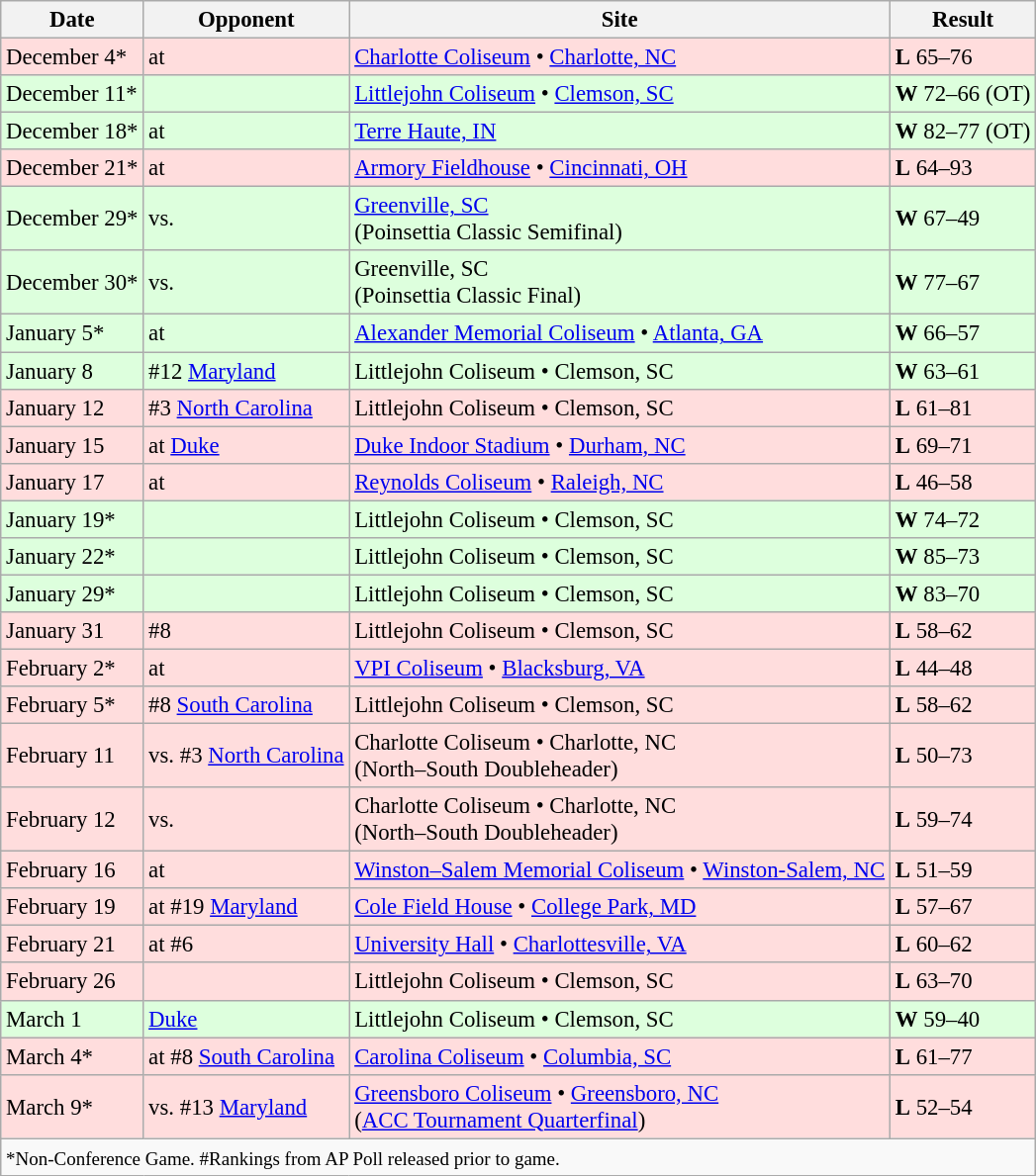<table class="wikitable" style="font-size:95%;">
<tr>
<th>Date</th>
<th>Opponent</th>
<th>Site</th>
<th>Result</th>
</tr>
<tr style="background: #ffdddd;">
<td>December 4*</td>
<td>at </td>
<td><a href='#'>Charlotte Coliseum</a> • <a href='#'>Charlotte, NC</a></td>
<td><strong>L</strong> 65–76</td>
</tr>
<tr style="background: #ddffdd;">
<td>December 11*</td>
<td></td>
<td><a href='#'>Littlejohn Coliseum</a> • <a href='#'>Clemson, SC</a></td>
<td><strong>W</strong> 72–66 (OT)</td>
</tr>
<tr style="background: #ddffdd;">
<td>December 18*</td>
<td>at </td>
<td><a href='#'>Terre Haute, IN</a></td>
<td><strong>W</strong> 82–77 (OT)</td>
</tr>
<tr style="background: #ffdddd;">
<td>December 21*</td>
<td>at </td>
<td><a href='#'>Armory Fieldhouse</a> • <a href='#'>Cincinnati, OH</a></td>
<td><strong>L</strong> 64–93</td>
</tr>
<tr style="background: #ddffdd;">
<td>December 29*</td>
<td>vs. </td>
<td><a href='#'>Greenville, SC</a><br>(Poinsettia Classic Semifinal)</td>
<td><strong>W</strong> 67–49</td>
</tr>
<tr style="background: #ddffdd;">
<td>December 30*</td>
<td>vs. </td>
<td>Greenville, SC<br>(Poinsettia Classic Final)</td>
<td><strong>W</strong> 77–67</td>
</tr>
<tr style="background: #ddffdd;">
<td>January 5*</td>
<td>at </td>
<td><a href='#'>Alexander Memorial Coliseum</a> • <a href='#'>Atlanta, GA</a></td>
<td><strong>W</strong> 66–57</td>
</tr>
<tr style="background: #ddffdd;">
<td>January 8</td>
<td>#12 <a href='#'>Maryland</a></td>
<td>Littlejohn Coliseum • Clemson, SC</td>
<td><strong>W</strong> 63–61</td>
</tr>
<tr style="background: #ffdddd;">
<td>January 12</td>
<td>#3 <a href='#'>North Carolina</a></td>
<td>Littlejohn Coliseum • Clemson, SC</td>
<td><strong>L</strong> 61–81</td>
</tr>
<tr style="background: #ffdddd;">
<td>January 15</td>
<td>at <a href='#'>Duke</a></td>
<td><a href='#'>Duke Indoor Stadium</a> • <a href='#'>Durham, NC</a></td>
<td><strong>L</strong> 69–71</td>
</tr>
<tr style="background: #ffdddd;">
<td>January 17</td>
<td>at </td>
<td><a href='#'>Reynolds Coliseum</a> • <a href='#'>Raleigh, NC</a></td>
<td><strong>L</strong> 46–58</td>
</tr>
<tr style="background: #ddffdd;">
<td>January 19*</td>
<td></td>
<td>Littlejohn Coliseum • Clemson, SC</td>
<td><strong>W</strong> 74–72</td>
</tr>
<tr style="background: #ddffdd;">
<td>January 22*</td>
<td></td>
<td>Littlejohn Coliseum • Clemson, SC</td>
<td><strong>W</strong> 85–73</td>
</tr>
<tr style="background: #ddffdd;">
<td>January 29*</td>
<td></td>
<td>Littlejohn Coliseum • Clemson, SC</td>
<td><strong>W</strong> 83–70</td>
</tr>
<tr style="background: #ffdddd;">
<td>January 31</td>
<td>#8 </td>
<td>Littlejohn Coliseum • Clemson, SC</td>
<td><strong>L</strong> 58–62</td>
</tr>
<tr style="background: #ffdddd;">
<td>February 2*</td>
<td>at </td>
<td><a href='#'>VPI Coliseum</a> • <a href='#'>Blacksburg, VA</a></td>
<td><strong>L</strong> 44–48</td>
</tr>
<tr style="background: #ffdddd;">
<td>February 5*</td>
<td>#8 <a href='#'>South Carolina</a></td>
<td>Littlejohn Coliseum • Clemson, SC</td>
<td><strong>L</strong> 58–62</td>
</tr>
<tr style="background: #ffdddd;">
<td>February 11</td>
<td>vs. #3 <a href='#'>North Carolina</a></td>
<td>Charlotte Coliseum • Charlotte, NC<br>(North–South Doubleheader)</td>
<td><strong>L</strong> 50–73</td>
</tr>
<tr style="background: #ffdddd;">
<td>February 12</td>
<td>vs. </td>
<td>Charlotte Coliseum • Charlotte, NC<br>(North–South Doubleheader)</td>
<td><strong>L</strong> 59–74</td>
</tr>
<tr style="background: #ffdddd;">
<td>February 16</td>
<td>at </td>
<td><a href='#'>Winston–Salem Memorial Coliseum</a> • <a href='#'>Winston-Salem, NC</a></td>
<td><strong>L</strong> 51–59</td>
</tr>
<tr style="background: #ffdddd;">
<td>February 19</td>
<td>at #19 <a href='#'>Maryland</a></td>
<td><a href='#'>Cole Field House</a> • <a href='#'>College Park, MD</a></td>
<td><strong>L</strong> 57–67</td>
</tr>
<tr style="background: #ffdddd;">
<td>February 21</td>
<td>at #6 </td>
<td><a href='#'>University Hall</a> • <a href='#'>Charlottesville, VA</a></td>
<td><strong>L</strong> 60–62</td>
</tr>
<tr style="background: #ffdddd;">
<td>February 26</td>
<td></td>
<td>Littlejohn Coliseum • Clemson, SC</td>
<td><strong>L</strong> 63–70</td>
</tr>
<tr style="background: #ddffdd;">
<td>March 1</td>
<td><a href='#'>Duke</a></td>
<td>Littlejohn Coliseum • Clemson, SC</td>
<td><strong>W</strong> 59–40</td>
</tr>
<tr style="background: #ffdddd;">
<td>March 4*</td>
<td>at #8 <a href='#'>South Carolina</a></td>
<td><a href='#'>Carolina Coliseum</a> • <a href='#'>Columbia, SC</a></td>
<td><strong>L</strong> 61–77</td>
</tr>
<tr style="background: #ffdddd;">
<td>March 9*</td>
<td>vs. #13 <a href='#'>Maryland</a></td>
<td><a href='#'>Greensboro Coliseum</a> • <a href='#'>Greensboro, NC</a><br>(<a href='#'>ACC Tournament Quarterfinal</a>)</td>
<td><strong>L</strong> 52–54</td>
</tr>
<tr style="background:#f9f9f9;">
<td colspan=4><small>*Non-Conference Game. #Rankings from AP Poll released prior to game.</small></td>
</tr>
</table>
